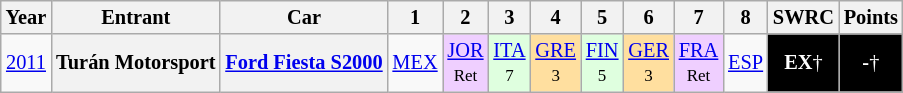<table class="wikitable" border="1" style="text-align:center; font-size:85%;">
<tr>
<th>Year</th>
<th>Entrant</th>
<th>Car</th>
<th>1</th>
<th>2</th>
<th>3</th>
<th>4</th>
<th>5</th>
<th>6</th>
<th>7</th>
<th>8</th>
<th>SWRC</th>
<th>Points</th>
</tr>
<tr>
<td><a href='#'>2011</a></td>
<th nowrap>Turán Motorsport</th>
<th nowrap><a href='#'>Ford Fiesta S2000</a></th>
<td><a href='#'>MEX</a></td>
<td style="background:#EFCFFF;"><a href='#'>JOR</a><br><small>Ret</small></td>
<td style="background:#DFFFDF;"><a href='#'>ITA</a><br><small>7</small></td>
<td style="background:#FFDF9F;"><a href='#'>GRE</a><br><small>3</small></td>
<td style="background:#DFFFDF;"><a href='#'>FIN</a><br><small>5</small></td>
<td style="background:#FFDF9F;"><a href='#'>GER</a><br><small>3</small></td>
<td style="background:#EFCFFF;"><a href='#'>FRA</a><br><small>Ret</small></td>
<td><a href='#'>ESP</a></td>
<td style="background:#000000; color:white"><strong>EX</strong>†</td>
<td style="background:#000000; color:white"><strong>-</strong>†</td>
</tr>
</table>
